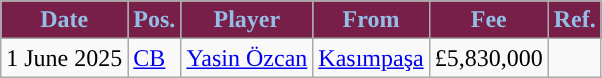<table class="wikitable plainrowheaders sortable">
<tr>
<th style="background:#771F48; color:#94BEE5; ">Date</th>
<th style="background:#771F48; color:#94BEE5; ">Pos.</th>
<th style="background:#771F48; color:#94BEE5; ">Player</th>
<th style="background:#771F48; color:#94BEE5; ">From</th>
<th style="background:#771F48; color:#94BEE5; ">Fee</th>
<th style="background:#771F48; color:#94BEE5; ">Ref.</th>
</tr>
<tr>
<td>1 June 2025</td>
<td><a href='#'>CB</a></td>
<td> <a href='#'>Yasin Özcan</a></td>
<td> <a href='#'>Kasımpaşa</a></td>
<td>£5,830,000</td>
<td></td>
</tr>
</table>
